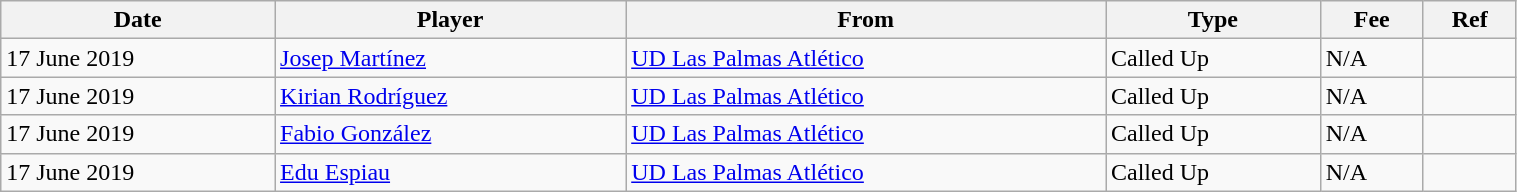<table class="wikitable" style="width:80%;">
<tr>
<th><strong>Date</strong></th>
<th><strong>Player</strong></th>
<th><strong>From</strong></th>
<th><strong>Type</strong></th>
<th><strong>Fee</strong></th>
<th><strong>Ref</strong></th>
</tr>
<tr>
<td>17 June 2019</td>
<td> <a href='#'>Josep Martínez</a></td>
<td> <a href='#'>UD Las Palmas Atlético</a></td>
<td>Called Up</td>
<td>N/A</td>
<td></td>
</tr>
<tr>
<td>17 June 2019</td>
<td> <a href='#'>Kirian Rodríguez</a></td>
<td> <a href='#'>UD Las Palmas Atlético</a></td>
<td>Called Up</td>
<td>N/A</td>
<td></td>
</tr>
<tr>
<td>17 June 2019</td>
<td> <a href='#'>Fabio González</a></td>
<td> <a href='#'>UD Las Palmas Atlético</a></td>
<td>Called Up</td>
<td>N/A</td>
<td></td>
</tr>
<tr>
<td>17 June 2019</td>
<td> <a href='#'>Edu Espiau</a></td>
<td> <a href='#'>UD Las Palmas Atlético</a></td>
<td>Called Up</td>
<td>N/A</td>
<td></td>
</tr>
</table>
